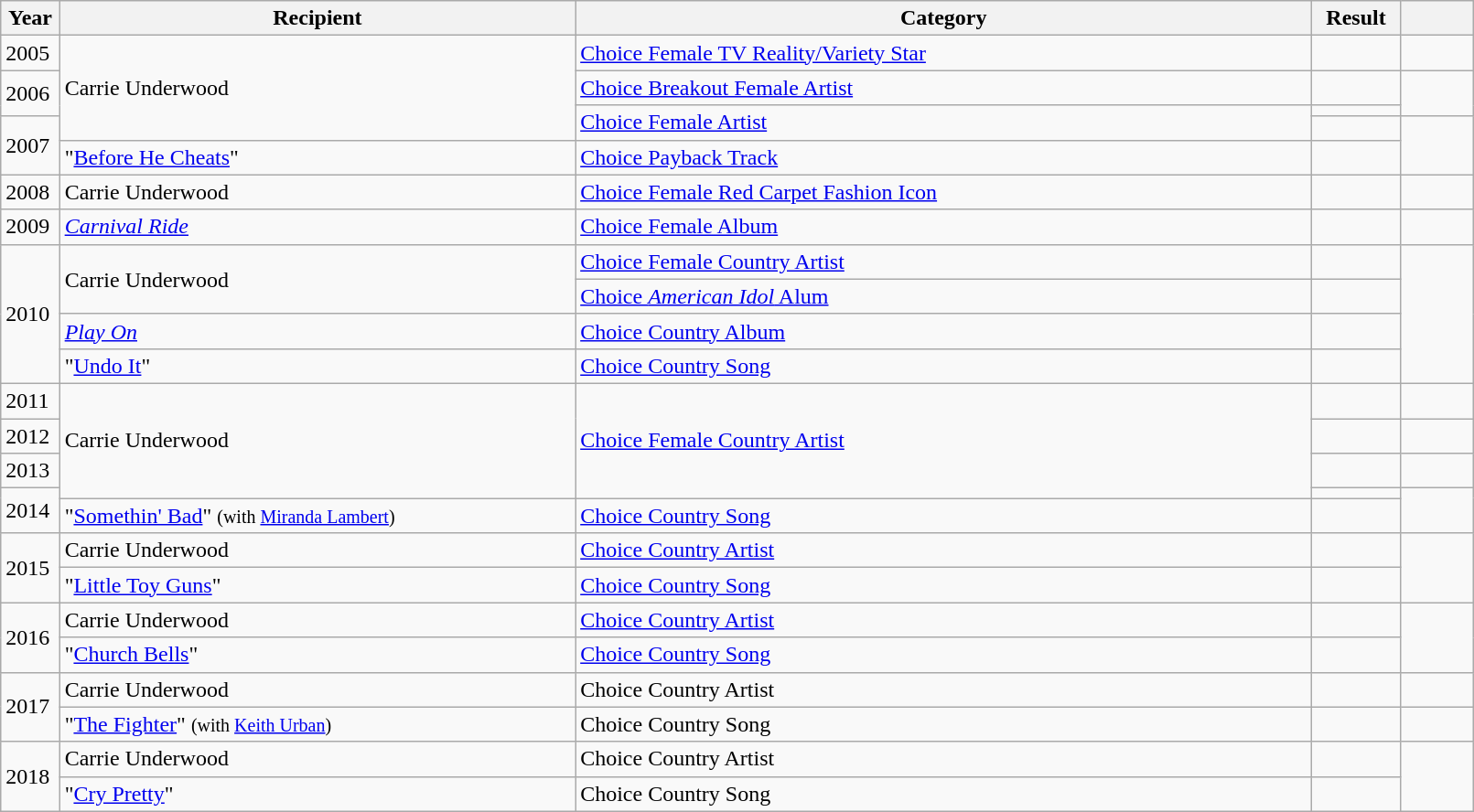<table class="wikitable plainrowheaders" style="width:85%;">
<tr>
<th scope="col" style="width:4%;">Year</th>
<th scope="col" style="width:35%;">Recipient</th>
<th scope="col" style="width:50%;">Category</th>
<th scope="col" style="width:6%;">Result</th>
<th scope="col" style="width:6%;"></th>
</tr>
<tr>
<td>2005</td>
<td rowspan="4">Carrie Underwood</td>
<td><a href='#'>Choice Female TV Reality/Variety Star</a></td>
<td></td>
<td></td>
</tr>
<tr>
<td rowspan="2">2006</td>
<td><a href='#'>Choice Breakout Female Artist</a></td>
<td></td>
<td rowspan="2"></td>
</tr>
<tr>
<td rowspan="2"><a href='#'>Choice Female Artist</a></td>
<td></td>
</tr>
<tr>
<td rowspan="2">2007</td>
<td></td>
<td rowspan="2"></td>
</tr>
<tr>
<td>"<a href='#'>Before He Cheats</a>"</td>
<td><a href='#'>Choice Payback Track</a></td>
<td></td>
</tr>
<tr>
<td>2008</td>
<td>Carrie Underwood</td>
<td><a href='#'>Choice Female Red Carpet Fashion Icon</a></td>
<td></td>
<td></td>
</tr>
<tr>
<td>2009</td>
<td><em><a href='#'>Carnival Ride</a></em></td>
<td><a href='#'>Choice Female Album</a></td>
<td></td>
<td></td>
</tr>
<tr>
<td rowspan="4">2010</td>
<td rowspan="2">Carrie Underwood</td>
<td><a href='#'>Choice Female Country Artist</a></td>
<td></td>
<td rowspan="4"></td>
</tr>
<tr>
<td><a href='#'>Choice <em>American Idol</em> Alum</a></td>
<td></td>
</tr>
<tr>
<td><em><a href='#'>Play On</a></em></td>
<td><a href='#'>Choice Country Album</a></td>
<td></td>
</tr>
<tr>
<td>"<a href='#'>Undo It</a>"</td>
<td><a href='#'>Choice Country Song</a></td>
<td></td>
</tr>
<tr>
<td>2011</td>
<td rowspan="4">Carrie Underwood</td>
<td rowspan="4"><a href='#'>Choice Female Country Artist</a></td>
<td></td>
<td></td>
</tr>
<tr>
<td>2012</td>
<td></td>
<td></td>
</tr>
<tr>
<td>2013</td>
<td></td>
<td></td>
</tr>
<tr>
<td rowspan="2">2014</td>
<td></td>
<td rowspan="2"></td>
</tr>
<tr>
<td>"<a href='#'>Somethin' Bad</a>" <small>(with <a href='#'>Miranda Lambert</a>)</small></td>
<td><a href='#'>Choice Country Song</a></td>
<td></td>
</tr>
<tr>
<td rowspan="2">2015</td>
<td>Carrie Underwood</td>
<td><a href='#'>Choice Country Artist</a></td>
<td></td>
<td rowspan="2"></td>
</tr>
<tr>
<td>"<a href='#'>Little Toy Guns</a>"</td>
<td><a href='#'>Choice Country Song</a></td>
<td></td>
</tr>
<tr>
<td rowspan="2">2016</td>
<td>Carrie Underwood</td>
<td><a href='#'>Choice Country Artist</a></td>
<td></td>
<td rowspan="2"></td>
</tr>
<tr>
<td>"<a href='#'>Church Bells</a>"</td>
<td><a href='#'>Choice Country Song</a></td>
<td></td>
</tr>
<tr>
<td rowspan=2>2017</td>
<td>Carrie Underwood</td>
<td>Choice Country Artist</td>
<td></td>
<td></td>
</tr>
<tr>
<td>"<a href='#'>The Fighter</a>" <small>(with <a href='#'>Keith Urban</a>)</small></td>
<td>Choice Country Song</td>
<td></td>
<td></td>
</tr>
<tr>
<td rowspan=2>2018</td>
<td>Carrie Underwood</td>
<td>Choice Country Artist</td>
<td></td>
<td rowspan=2></td>
</tr>
<tr>
<td>"<a href='#'>Cry Pretty</a>"</td>
<td>Choice Country Song</td>
<td></td>
</tr>
</table>
